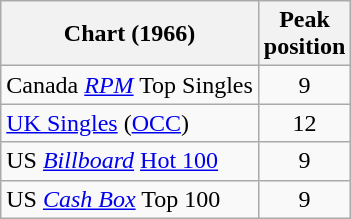<table class="wikitable sortable">
<tr>
<th>Chart (1966)</th>
<th>Peak<br>position</th>
</tr>
<tr>
<td>Canada <em><a href='#'>RPM</a></em> Top Singles</td>
<td style="text-align:center;">9</td>
</tr>
<tr>
<td><a href='#'>UK Singles</a> (<a href='#'>OCC</a>)</td>
<td style="text-align:center;">12</td>
</tr>
<tr>
<td>US <em><a href='#'>Billboard</a></em> <a href='#'>Hot 100</a></td>
<td style="text-align:center;">9</td>
</tr>
<tr>
<td>US <a href='#'><em>Cash Box</em></a> Top 100</td>
<td align="center">9</td>
</tr>
</table>
